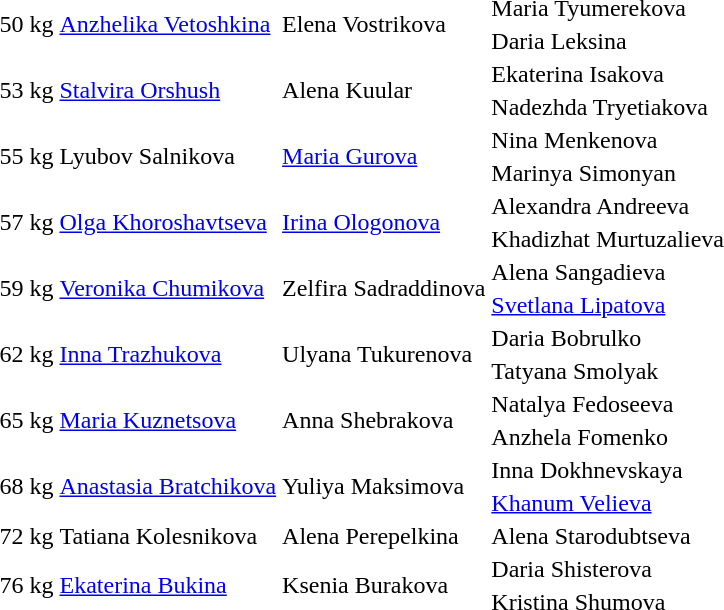<table>
<tr>
<td rowspan=2>50 kg<br></td>
<td rowspan=2> <a href='#'>Anzhelika Vetoshkina</a></td>
<td rowspan=2> Elena Vostrikova</td>
<td> Maria Tyumerekova</td>
</tr>
<tr>
<td> Daria Leksina</td>
</tr>
<tr>
<td rowspan=2>53 kg<br></td>
<td rowspan=2> <a href='#'>Stalvira Orshush</a></td>
<td rowspan=2> Alena Kuular</td>
<td> Ekaterina Isakova</td>
</tr>
<tr>
<td> Nadezhda Tryetiakova</td>
</tr>
<tr>
<td rowspan=2>55 kg<br></td>
<td rowspan=2> Lyubov Salnikova</td>
<td rowspan=2> <a href='#'>Maria Gurova</a></td>
<td> Nina Menkenova</td>
</tr>
<tr>
<td> Marinya Simonyan</td>
</tr>
<tr>
<td rowspan=2>57 kg<br></td>
<td rowspan=2> <a href='#'>Olga Khoroshavtseva</a></td>
<td rowspan=2>  <a href='#'>Irina Ologonova</a></td>
<td> Alexandra Andreeva</td>
</tr>
<tr>
<td> Khadizhat Murtuzalieva</td>
</tr>
<tr>
<td rowspan=2>59 kg<br></td>
<td rowspan=2> <a href='#'>Veronika Chumikova</a></td>
<td rowspan=2> Zelfira Sadraddinova</td>
<td> Alena Sangadieva</td>
</tr>
<tr>
<td> <a href='#'>Svetlana Lipatova</a></td>
</tr>
<tr>
<td rowspan=2>62 kg<br></td>
<td rowspan=2> <a href='#'>Inna Trazhukova</a></td>
<td rowspan=2> Ulyana Tukurenova</td>
<td>  Daria Bobrulko</td>
</tr>
<tr>
<td> Tatyana Smolyak</td>
</tr>
<tr>
<td rowspan=2>65 kg<br></td>
<td rowspan=2> <a href='#'>Maria Kuznetsova</a></td>
<td rowspan=2> Anna Shebrakova</td>
<td> Natalya Fedoseeva</td>
</tr>
<tr>
<td> Anzhela Fomenko</td>
</tr>
<tr>
<td rowspan=2>68 kg<br></td>
<td rowspan=2> <a href='#'>Anastasia Bratchikova</a></td>
<td rowspan=2> Yuliya Maksimova</td>
<td> Inna Dokhnevskaya</td>
</tr>
<tr>
<td> <a href='#'>Khanum Velieva</a></td>
</tr>
<tr>
<td>72 kg<br></td>
<td> Tatiana Kolesnikova</td>
<td> Alena Perepelkina</td>
<td> Alena Starodubtseva</td>
</tr>
<tr>
<td rowspan=2>76 kg<br></td>
<td rowspan=2> <a href='#'>Ekaterina Bukina</a></td>
<td rowspan=2> Ksenia Burakova</td>
<td> Daria Shisterova</td>
</tr>
<tr>
<td> Kristina Shumova</td>
</tr>
</table>
